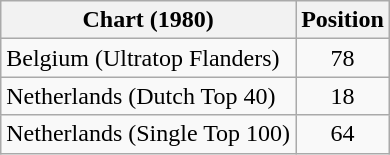<table class="wikitable sortable">
<tr>
<th>Chart (1980)</th>
<th>Position</th>
</tr>
<tr>
<td>Belgium (Ultratop Flanders)</td>
<td align="center">78</td>
</tr>
<tr>
<td>Netherlands (Dutch Top 40)</td>
<td align="center">18</td>
</tr>
<tr>
<td>Netherlands (Single Top 100)</td>
<td align="center">64</td>
</tr>
</table>
